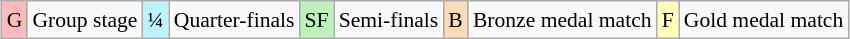<table class="wikitable" style="margin:0.5em auto; font-size:90%; line-height:1.25em;">
<tr>
<td bgcolor="#FFBBBB" align=center>G</td>
<td>Group stage</td>
<td bgcolor="#BBF3FF" align=center>¼</td>
<td>Quarter-finals</td>
<td bgcolor="#BBF3BB" align=center>SF</td>
<td>Semi-finals</td>
<td bgcolor="#FEDCBA" align=center>B</td>
<td>Bronze medal match</td>
<td bgcolor="#FFFFBB" align=center>F</td>
<td>Gold medal match</td>
</tr>
</table>
